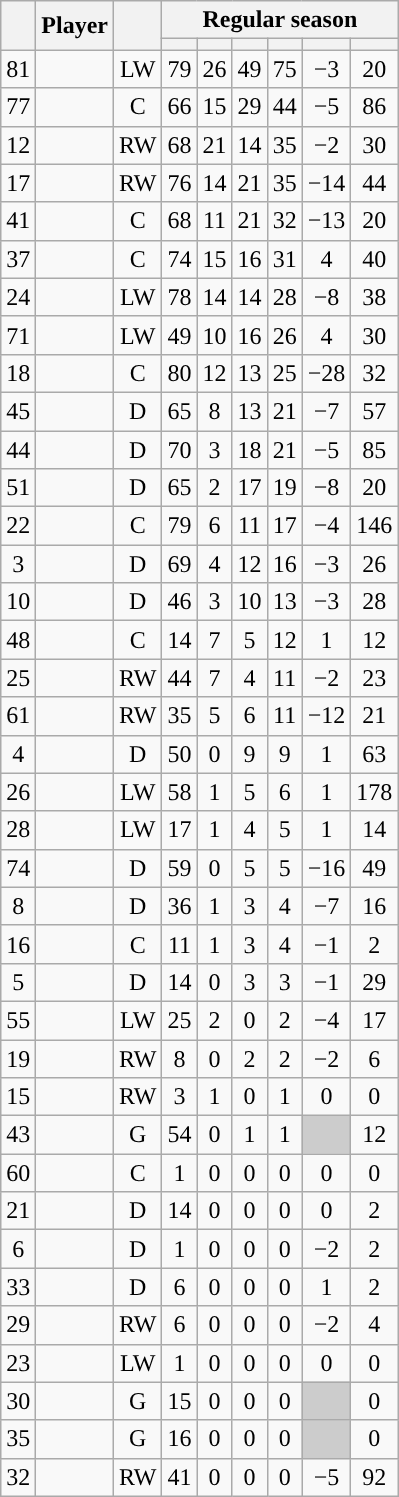<table class="wikitable sortable plainrowheaders" style="text-align:center;">
<tr>
<th scope="col" data-sort-type="number" rowspan="2"></th>
<th scope="col" rowspan="2">Player</th>
<th scope="col" rowspan="2"></th>
<th scope=colgroup colspan=6>Regular season</th>
</tr>
<tr>
<th scope="col" data-sort-type="number"></th>
<th scope="col" data-sort-type="number"></th>
<th scope="col" data-sort-type="number"></th>
<th scope="col" data-sort-type="number"></th>
<th scope="col" data-sort-type="number"></th>
<th scope="col" data-sort-type="number"></th>
</tr>
<tr>
<td scope="row">81</td>
<td align="left"></td>
<td>LW</td>
<td>79</td>
<td>26</td>
<td>49</td>
<td>75</td>
<td>−3</td>
<td>20</td>
</tr>
<tr>
<td scope="row">77</td>
<td align="left"></td>
<td>C</td>
<td>66</td>
<td>15</td>
<td>29</td>
<td>44</td>
<td>−5</td>
<td>86</td>
</tr>
<tr>
<td scope="row">12</td>
<td align="left"></td>
<td>RW</td>
<td>68</td>
<td>21</td>
<td>14</td>
<td>35</td>
<td>−2</td>
<td>30</td>
</tr>
<tr>
<td scope="row">17</td>
<td align="left"></td>
<td>RW</td>
<td>76</td>
<td>14</td>
<td>21</td>
<td>35</td>
<td>−14</td>
<td>44</td>
</tr>
<tr>
<td scope="row">41</td>
<td align="left"></td>
<td>C</td>
<td>68</td>
<td>11</td>
<td>21</td>
<td>32</td>
<td>−13</td>
<td>20</td>
</tr>
<tr>
<td scope="row">37</td>
<td align="left"></td>
<td>C</td>
<td>74</td>
<td>15</td>
<td>16</td>
<td>31</td>
<td>4</td>
<td>40</td>
</tr>
<tr>
<td scope="row">24</td>
<td align="left"></td>
<td>LW</td>
<td>78</td>
<td>14</td>
<td>14</td>
<td>28</td>
<td>−8</td>
<td>38</td>
</tr>
<tr>
<td scope="row">71</td>
<td align="left"></td>
<td>LW</td>
<td>49</td>
<td>10</td>
<td>16</td>
<td>26</td>
<td>4</td>
<td>30</td>
</tr>
<tr>
<td scope="row">18</td>
<td align="left"></td>
<td>C</td>
<td>80</td>
<td>12</td>
<td>13</td>
<td>25</td>
<td>−28</td>
<td>32</td>
</tr>
<tr>
<td scope="row">45</td>
<td align="left"></td>
<td>D</td>
<td>65</td>
<td>8</td>
<td>13</td>
<td>21</td>
<td>−7</td>
<td>57</td>
</tr>
<tr>
<td scope="row">44</td>
<td align="left"></td>
<td>D</td>
<td>70</td>
<td>3</td>
<td>18</td>
<td>21</td>
<td>−5</td>
<td>85</td>
</tr>
<tr>
<td scope="row">51</td>
<td align="left"></td>
<td>D</td>
<td>65</td>
<td>2</td>
<td>17</td>
<td>19</td>
<td>−8</td>
<td>20</td>
</tr>
<tr>
<td scope="row">22</td>
<td align="left"></td>
<td>C</td>
<td>79</td>
<td>6</td>
<td>11</td>
<td>17</td>
<td>−4</td>
<td>146</td>
</tr>
<tr>
<td scope="row">3</td>
<td align="left"></td>
<td>D</td>
<td>69</td>
<td>4</td>
<td>12</td>
<td>16</td>
<td>−3</td>
<td>26</td>
</tr>
<tr>
<td scope="row">10</td>
<td align="left"></td>
<td>D</td>
<td>46</td>
<td>3</td>
<td>10</td>
<td>13</td>
<td>−3</td>
<td>28</td>
</tr>
<tr>
<td scope="row">48</td>
<td align="left"></td>
<td>C</td>
<td>14</td>
<td>7</td>
<td>5</td>
<td>12</td>
<td>1</td>
<td>12</td>
</tr>
<tr>
<td scope="row">25</td>
<td align="left"></td>
<td>RW</td>
<td>44</td>
<td>7</td>
<td>4</td>
<td>11</td>
<td>−2</td>
<td>23</td>
</tr>
<tr>
<td scope="row">61</td>
<td align="left"></td>
<td>RW</td>
<td>35</td>
<td>5</td>
<td>6</td>
<td>11</td>
<td>−12</td>
<td>21</td>
</tr>
<tr>
<td scope="row">4</td>
<td align="left"></td>
<td>D</td>
<td>50</td>
<td>0</td>
<td>9</td>
<td>9</td>
<td>1</td>
<td>63</td>
</tr>
<tr>
<td scope="row">26</td>
<td align="left"></td>
<td>LW</td>
<td>58</td>
<td>1</td>
<td>5</td>
<td>6</td>
<td>1</td>
<td>178</td>
</tr>
<tr>
<td scope="row">28</td>
<td align="left"></td>
<td>LW</td>
<td>17</td>
<td>1</td>
<td>4</td>
<td>5</td>
<td>1</td>
<td>14</td>
</tr>
<tr>
<td scope="row">74</td>
<td align="left"></td>
<td>D</td>
<td>59</td>
<td>0</td>
<td>5</td>
<td>5</td>
<td>−16</td>
<td>49</td>
</tr>
<tr>
<td scope="row">8</td>
<td align="left"></td>
<td>D</td>
<td>36</td>
<td>1</td>
<td>3</td>
<td>4</td>
<td>−7</td>
<td>16</td>
</tr>
<tr>
<td scope="row">16</td>
<td align="left"></td>
<td>C</td>
<td>11</td>
<td>1</td>
<td>3</td>
<td>4</td>
<td>−1</td>
<td>2</td>
</tr>
<tr>
<td scope="row">5</td>
<td align="left"></td>
<td>D</td>
<td>14</td>
<td>0</td>
<td>3</td>
<td>3</td>
<td>−1</td>
<td>29</td>
</tr>
<tr>
<td scope="row">55</td>
<td align="left"></td>
<td>LW</td>
<td>25</td>
<td>2</td>
<td>0</td>
<td>2</td>
<td>−4</td>
<td>17</td>
</tr>
<tr>
<td scope="row">19</td>
<td align="left"></td>
<td>RW</td>
<td>8</td>
<td>0</td>
<td>2</td>
<td>2</td>
<td>−2</td>
<td>6</td>
</tr>
<tr>
<td scope="row">15</td>
<td align="left"></td>
<td>RW</td>
<td>3</td>
<td>1</td>
<td>0</td>
<td>1</td>
<td>0</td>
<td>0</td>
</tr>
<tr>
<td scope="row">43</td>
<td align="left"></td>
<td>G</td>
<td>54</td>
<td>0</td>
<td>1</td>
<td>1</td>
<td style="background:#ccc"></td>
<td>12</td>
</tr>
<tr>
<td scope="row">60</td>
<td align="left"></td>
<td>C</td>
<td>1</td>
<td>0</td>
<td>0</td>
<td>0</td>
<td>0</td>
<td>0</td>
</tr>
<tr>
<td scope="row">21</td>
<td align="left"></td>
<td>D</td>
<td>14</td>
<td>0</td>
<td>0</td>
<td>0</td>
<td>0</td>
<td>2</td>
</tr>
<tr>
<td scope="row">6</td>
<td align="left"></td>
<td>D</td>
<td>1</td>
<td>0</td>
<td>0</td>
<td>0</td>
<td>−2</td>
<td>2</td>
</tr>
<tr>
<td scope="row">33</td>
<td align="left"></td>
<td>D</td>
<td>6</td>
<td>0</td>
<td>0</td>
<td>0</td>
<td>1</td>
<td>2</td>
</tr>
<tr>
<td scope="row">29</td>
<td align="left"></td>
<td>RW</td>
<td>6</td>
<td>0</td>
<td>0</td>
<td>0</td>
<td>−2</td>
<td>4</td>
</tr>
<tr>
<td scope="row">23</td>
<td align="left"></td>
<td>LW</td>
<td>1</td>
<td>0</td>
<td>0</td>
<td>0</td>
<td>0</td>
<td>0</td>
</tr>
<tr>
<td scope="row">30</td>
<td align="left"></td>
<td>G</td>
<td>15</td>
<td>0</td>
<td>0</td>
<td>0</td>
<td style="background:#ccc"></td>
<td>0</td>
</tr>
<tr>
<td scope="row">35</td>
<td align="left"></td>
<td>G</td>
<td>16</td>
<td>0</td>
<td>0</td>
<td>0</td>
<td style="background:#ccc"></td>
<td>0</td>
</tr>
<tr>
<td scope="row">32</td>
<td align="left"></td>
<td>RW</td>
<td>41</td>
<td>0</td>
<td>0</td>
<td>0</td>
<td>−5</td>
<td>92</td>
</tr>
</table>
